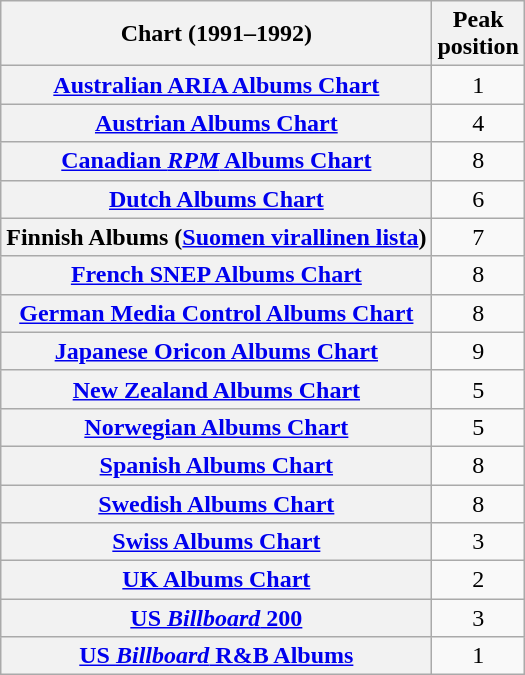<table class="wikitable sortable plainrowheaders" style="text-align:center;">
<tr>
<th scope="col">Chart (1991–1992)</th>
<th scope="col">Peak<br>position</th>
</tr>
<tr>
<th scope="row"><a href='#'>Australian ARIA Albums Chart</a></th>
<td>1</td>
</tr>
<tr>
<th scope="row"><a href='#'>Austrian Albums Chart</a></th>
<td>4</td>
</tr>
<tr>
<th scope="row"><a href='#'>Canadian <em>RPM</em> Albums Chart</a></th>
<td>8</td>
</tr>
<tr>
<th scope="row"><a href='#'>Dutch Albums Chart</a></th>
<td>6</td>
</tr>
<tr>
<th scope="row">Finnish Albums (<a href='#'>Suomen virallinen lista</a>)</th>
<td>7</td>
</tr>
<tr>
<th scope="row"><a href='#'>French SNEP Albums Chart</a></th>
<td>8</td>
</tr>
<tr>
<th scope="row"><a href='#'>German Media Control Albums Chart</a></th>
<td>8</td>
</tr>
<tr>
<th scope="row"><a href='#'>Japanese Oricon Albums Chart</a></th>
<td>9</td>
</tr>
<tr>
<th scope="row"><a href='#'>New Zealand Albums Chart</a></th>
<td>5</td>
</tr>
<tr>
<th scope="row"><a href='#'>Norwegian Albums Chart</a></th>
<td>5</td>
</tr>
<tr>
<th scope="row"><a href='#'>Spanish Albums Chart</a></th>
<td align="center">8</td>
</tr>
<tr>
<th scope="row"><a href='#'>Swedish Albums Chart</a></th>
<td>8</td>
</tr>
<tr>
<th scope="row"><a href='#'>Swiss Albums Chart</a></th>
<td>3</td>
</tr>
<tr>
<th scope="row"><a href='#'>UK Albums Chart</a></th>
<td>2</td>
</tr>
<tr>
<th scope="row"><a href='#'>US <em>Billboard</em> 200</a></th>
<td>3</td>
</tr>
<tr>
<th scope="row"><a href='#'>US <em>Billboard</em> R&B Albums</a></th>
<td>1</td>
</tr>
</table>
